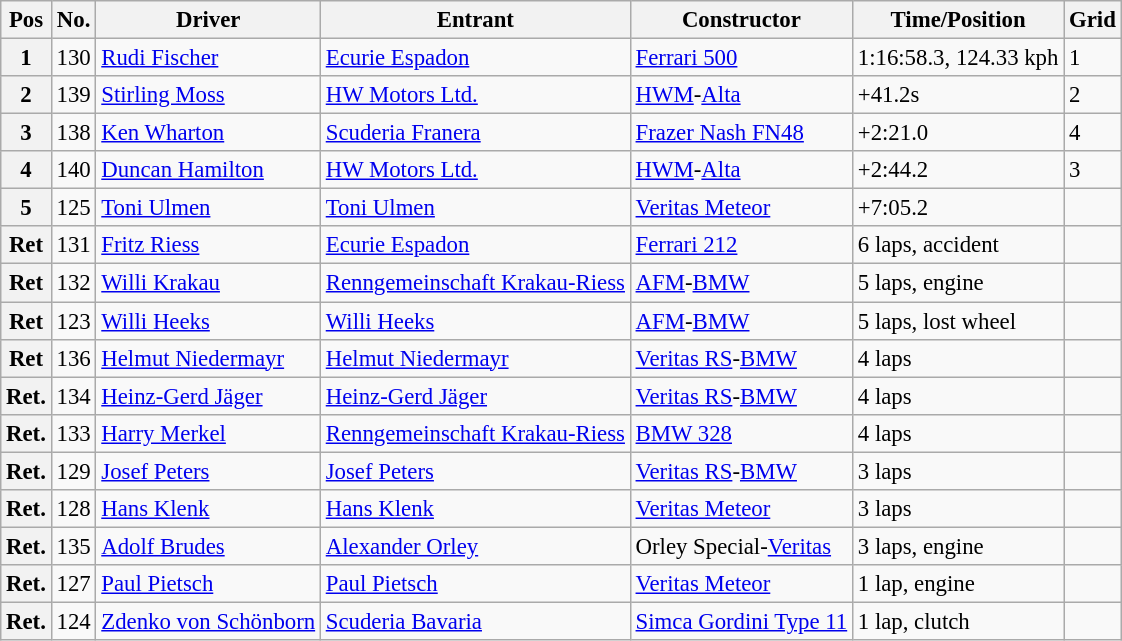<table class="wikitable" style="font-size: 95%">
<tr>
<th>Pos</th>
<th>No.</th>
<th>Driver</th>
<th>Entrant</th>
<th>Constructor</th>
<th>Time/Position</th>
<th>Grid</th>
</tr>
<tr>
<th>1</th>
<td>130</td>
<td> <a href='#'>Rudi Fischer</a></td>
<td><a href='#'>Ecurie Espadon</a></td>
<td><a href='#'>Ferrari 500</a></td>
<td>1:16:58.3, 124.33 kph</td>
<td>1</td>
</tr>
<tr>
<th>2</th>
<td>139</td>
<td> <a href='#'>Stirling Moss</a></td>
<td><a href='#'>HW Motors Ltd.</a></td>
<td><a href='#'>HWM</a>-<a href='#'>Alta</a></td>
<td>+41.2s</td>
<td>2</td>
</tr>
<tr>
<th>3</th>
<td>138</td>
<td> <a href='#'>Ken Wharton</a></td>
<td><a href='#'>Scuderia Franera</a></td>
<td><a href='#'>Frazer Nash FN48</a></td>
<td>+2:21.0</td>
<td>4</td>
</tr>
<tr>
<th>4</th>
<td>140</td>
<td> <a href='#'>Duncan Hamilton</a></td>
<td><a href='#'>HW Motors Ltd.</a></td>
<td><a href='#'>HWM</a>-<a href='#'>Alta</a></td>
<td>+2:44.2</td>
<td>3</td>
</tr>
<tr>
<th>5</th>
<td>125</td>
<td> <a href='#'>Toni Ulmen</a></td>
<td><a href='#'>Toni Ulmen</a></td>
<td><a href='#'>Veritas Meteor</a></td>
<td>+7:05.2</td>
<td></td>
</tr>
<tr>
<th>Ret</th>
<td>131</td>
<td> <a href='#'>Fritz Riess</a></td>
<td><a href='#'>Ecurie Espadon</a></td>
<td><a href='#'>Ferrari 212</a></td>
<td>6 laps, accident</td>
<td></td>
</tr>
<tr>
<th>Ret</th>
<td>132</td>
<td> <a href='#'>Willi Krakau</a></td>
<td><a href='#'>Renngemeinschaft Krakau-Riess</a></td>
<td><a href='#'>AFM</a>-<a href='#'>BMW</a></td>
<td>5 laps, engine</td>
<td></td>
</tr>
<tr>
<th>Ret</th>
<td>123</td>
<td> <a href='#'>Willi Heeks</a></td>
<td><a href='#'>Willi Heeks</a></td>
<td><a href='#'>AFM</a>-<a href='#'>BMW</a></td>
<td>5 laps, lost wheel</td>
<td></td>
</tr>
<tr>
<th>Ret</th>
<td>136</td>
<td> <a href='#'>Helmut Niedermayr</a></td>
<td><a href='#'>Helmut Niedermayr</a></td>
<td><a href='#'>Veritas RS</a>-<a href='#'>BMW</a></td>
<td>4 laps</td>
<td></td>
</tr>
<tr>
<th>Ret.</th>
<td>134</td>
<td> <a href='#'>Heinz-Gerd Jäger</a></td>
<td><a href='#'>Heinz-Gerd Jäger</a></td>
<td><a href='#'>Veritas RS</a>-<a href='#'>BMW</a></td>
<td>4 laps</td>
<td></td>
</tr>
<tr>
<th>Ret.</th>
<td>133</td>
<td> <a href='#'>Harry Merkel</a></td>
<td><a href='#'>Renngemeinschaft Krakau-Riess</a></td>
<td><a href='#'>BMW 328</a></td>
<td>4 laps</td>
<td></td>
</tr>
<tr>
<th>Ret.</th>
<td>129</td>
<td> <a href='#'>Josef Peters</a></td>
<td><a href='#'>Josef Peters</a></td>
<td><a href='#'>Veritas RS</a>-<a href='#'>BMW</a></td>
<td>3 laps</td>
<td></td>
</tr>
<tr>
<th>Ret.</th>
<td>128</td>
<td> <a href='#'>Hans Klenk</a></td>
<td><a href='#'>Hans Klenk</a></td>
<td><a href='#'>Veritas Meteor</a></td>
<td>3 laps</td>
<td></td>
</tr>
<tr>
<th>Ret.</th>
<td>135</td>
<td> <a href='#'>Adolf Brudes</a></td>
<td><a href='#'>Alexander Orley</a></td>
<td>Orley Special-<a href='#'>Veritas</a></td>
<td>3 laps, engine</td>
<td></td>
</tr>
<tr>
<th>Ret.</th>
<td>127</td>
<td> <a href='#'>Paul Pietsch</a></td>
<td><a href='#'>Paul Pietsch</a></td>
<td><a href='#'>Veritas Meteor</a></td>
<td>1 lap, engine</td>
<td></td>
</tr>
<tr>
<th>Ret.</th>
<td>124</td>
<td> <a href='#'>Zdenko von Schönborn</a></td>
<td><a href='#'>Scuderia Bavaria</a></td>
<td><a href='#'>Simca Gordini Type 11</a></td>
<td>1 lap, clutch</td>
<td></td>
</tr>
</table>
